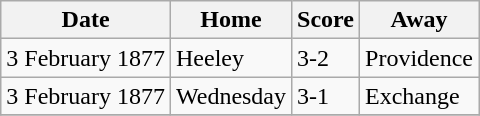<table class="wikitable">
<tr>
<th>Date</th>
<th>Home</th>
<th>Score</th>
<th>Away</th>
</tr>
<tr>
<td>3 February 1877</td>
<td>Heeley</td>
<td>3-2</td>
<td>Providence</td>
</tr>
<tr>
<td>3 February 1877</td>
<td>Wednesday</td>
<td>3-1</td>
<td>Exchange</td>
</tr>
<tr>
</tr>
</table>
